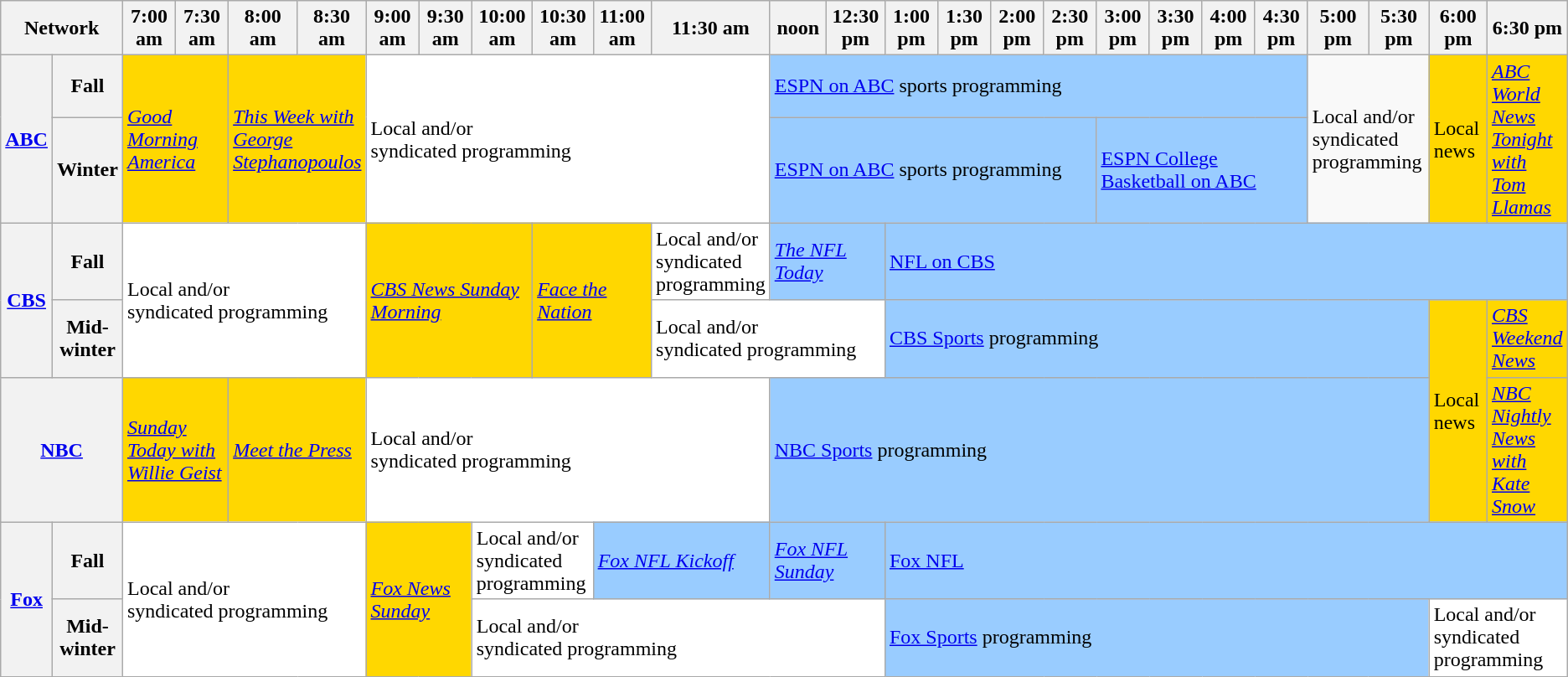<table class=wikitable>
<tr>
<th width="1.5%" bgcolor="#C0C0C0" colspan="2">Network</th>
<th width="4%" bgcolor="#C0C0C0">7:00 am</th>
<th width="4%" bgcolor="#C0C0C0">7:30 am</th>
<th width="4%" bgcolor="#C0C0C0">8:00 am</th>
<th width="4%" bgcolor="#C0C0C0">8:30 am</th>
<th width="4%" bgcolor="#C0C0C0">9:00 am</th>
<th width="4%" bgcolor="#C0C0C0">9:30 am</th>
<th width="4%" bgcolor="#C0C0C0">10:00 am</th>
<th width="4%" bgcolor="#C0C0C0">10:30 am</th>
<th width="4%" bgcolor="#C0C0C0">11:00 am</th>
<th width="4%" bgcolor="#C0C0C0">11:30 am</th>
<th width="4%" bgcolor="#C0C0C0">noon</th>
<th width="4%" bgcolor="#C0C0C0">12:30 pm</th>
<th width="4%" bgcolor="#C0C0C0">1:00 pm</th>
<th width="4%" bgcolor="#C0C0C0">1:30 pm</th>
<th width="4%" bgcolor="#C0C0C0">2:00 pm</th>
<th width="4%" bgcolor="#C0C0C0">2:30 pm</th>
<th width="4%" bgcolor="#C0C0C0">3:00 pm</th>
<th width="4%" bgcolor="#C0C0C0">3:30 pm</th>
<th width="4%" bgcolor="#C0C0C0">4:00 pm</th>
<th width="4%" bgcolor="#C0C0C0">4:30 pm</th>
<th width="4%" bgcolor="#C0C0C0">5:00 pm</th>
<th width="4%" bgcolor="#C0C0C0">5:30 pm</th>
<th width="4%" bgcolor="#C0C0C0">6:00 pm</th>
<th width="4%" bgcolor="#C0C0C0">6:30 pm</th>
</tr>
<tr>
<th rowspan="2" bgcolor="#C0C0C0"><a href='#'>ABC</a></th>
<th>Fall</th>
<td colspan="2" rowspan="2" bgcolor="gold"><em><a href='#'>Good Morning America</a></em></td>
<td colspan="2" rowspan="2" bgcolor="gold"><em><a href='#'>This Week with George Stephanopoulos</a></em></td>
<td colspan="6" rowspan="2" bgcolor="white">Local and/or<br>syndicated programming</td>
<td colspan="10" bgcolor="#99ccff"><a href='#'>ESPN on ABC</a> sports programming</td>
<td colspan="2" rowspan="2">Local and/or syndicated programming</td>
<td bgcolor="gold"rowspan="2">Local news</td>
<td rowspan="2" bgcolor="gold"><em><a href='#'>ABC World News Tonight with Tom Llamas</a></em></td>
</tr>
<tr>
<th>Winter</th>
<td colspan="6" bgcolor="#99ccff"><a href='#'>ESPN on ABC</a> sports programming</td>
<td colspan="4"  bgcolor="#99ccff"><a href='#'>ESPN College Basketball on ABC</a></td>
</tr>
<tr>
<th bgcolor="#C0C0C0" rowspan="2"><a href='#'>CBS</a></th>
<th>Fall</th>
<td bgcolor="white" colspan="4" rowspan="2">Local and/or<br>syndicated programming</td>
<td bgcolor="gold" colspan="3" rowspan="2"><em><a href='#'>CBS News Sunday Morning</a></em></td>
<td bgcolor="gold" colspan="2" rowspan="2"><em><a href='#'>Face the Nation</a></em></td>
<td bgcolor="white" colspan="1">Local and/or<br>syndicated programming</td>
<td bgcolor="#99ccff" colspan="2"><em><a href='#'>The NFL Today</a></em></td>
<td bgcolor="#99ccff" colspan="12"><a href='#'>NFL on CBS</a></td>
</tr>
<tr>
<th>Mid-winter</th>
<td bgcolor="white" colspan="3">Local and/or<br>syndicated programming</td>
<td bgcolor="#99ccff" colspan="10"><a href='#'>CBS Sports</a> programming</td>
<td rowspan="2" bgcolor="gold">Local news</td>
<td bgcolor="gold"><em><a href='#'>CBS Weekend News</a></em></td>
</tr>
<tr>
<th bgcolor="#C0C0C0" colspan="2"><a href='#'>NBC</a></th>
<td bgcolor="gold" colspan="2"><em><a href='#'>Sunday Today with Willie Geist</a></em></td>
<td bgcolor="gold" colspan="2"><em><a href='#'>Meet the Press</a></em></td>
<td bgcolor="white" colspan="6">Local and/or<br>syndicated programming</td>
<td bgcolor="#99ccff" colspan="12"><a href='#'>NBC Sports</a> programming</td>
<td bgcolor="gold"><em><a href='#'>NBC Nightly News with Kate Snow</a></em></td>
</tr>
<tr>
<th bgcolor="#C0C0C0" rowspan="4"><a href='#'>Fox</a></th>
<th>Fall</th>
<td bgcolor="white" colspan="4" rowspan="2">Local and/or<br>syndicated programming</td>
<td bgcolor="gold" colspan="2" rowspan="2"><em><a href='#'>Fox News Sunday</a></em></td>
<td bgcolor="white" colspan="2" rowspan="1">Local and/or<br>syndicated programming</td>
<td bgcolor="#99ccff" colspan="2"><em><a href='#'>Fox NFL Kickoff</a></em></td>
<td bgcolor="#99ccff" colspan="2"><em><a href='#'>Fox NFL Sunday</a></em></td>
<td bgcolor="#99ccff" colspan="12"><a href='#'>Fox NFL</a></td>
</tr>
<tr>
<th>Mid-winter</th>
<td bgcolor="white" colspan="6">Local and/or<br>syndicated programming</td>
<td bgcolor="#99ccff" colspan="10"><a href='#'>Fox Sports</a> programming</td>
<td bgcolor="white" colspan="2">Local and/or<br>syndicated programming</td>
</tr>
</table>
